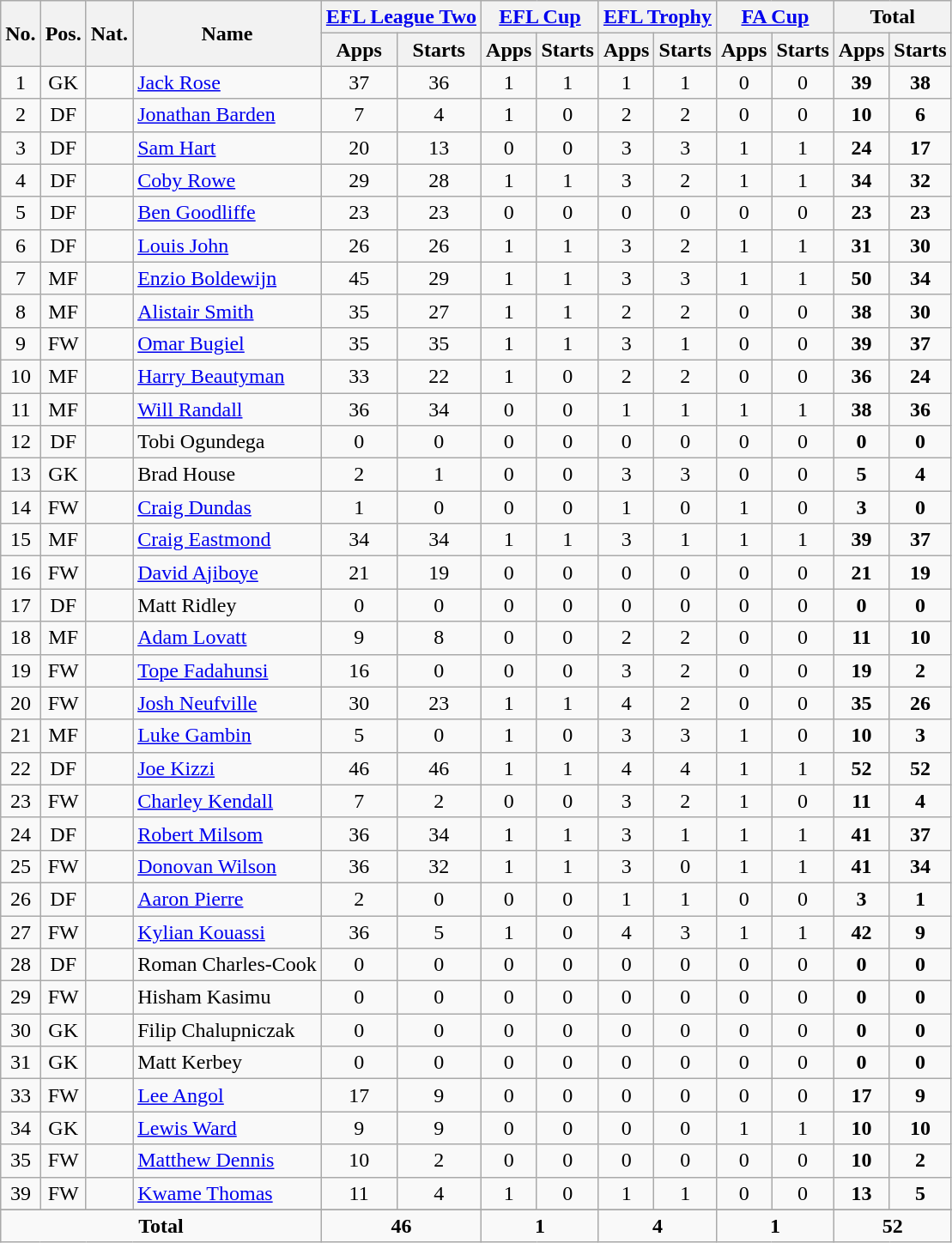<table class="wikitable sortable" style="text-align:center">
<tr>
<th rowspan="2">No.</th>
<th rowspan="2">Pos.</th>
<th rowspan="2">Nat.</th>
<th rowspan="2">Name</th>
<th colspan="2"><a href='#'>EFL League Two</a></th>
<th colspan="2"><a href='#'>EFL Cup</a></th>
<th colspan="2"><a href='#'>EFL Trophy</a></th>
<th colspan="2"><a href='#'>FA Cup</a></th>
<th colspan="2">Total</th>
</tr>
<tr>
<th>Apps</th>
<th>Starts</th>
<th>Apps</th>
<th>Starts</th>
<th>Apps</th>
<th>Starts</th>
<th>Apps</th>
<th>Starts</th>
<th>Apps</th>
<th>Starts</th>
</tr>
<tr>
<td>1</td>
<td>GK</td>
<td></td>
<td align=left><a href='#'>Jack Rose</a></td>
<td>37</td>
<td>36</td>
<td>1</td>
<td>1</td>
<td>1</td>
<td>1</td>
<td>0</td>
<td>0</td>
<td><strong>39</strong></td>
<td><strong>38</strong></td>
</tr>
<tr>
<td>2</td>
<td>DF</td>
<td></td>
<td align=left><a href='#'>Jonathan Barden</a></td>
<td>7</td>
<td>4</td>
<td>1</td>
<td>0</td>
<td>2</td>
<td>2</td>
<td>0</td>
<td>0</td>
<td><strong>10</strong></td>
<td><strong>6</strong></td>
</tr>
<tr>
<td>3</td>
<td>DF</td>
<td></td>
<td align=left><a href='#'>Sam Hart</a></td>
<td>20</td>
<td>13</td>
<td>0</td>
<td>0</td>
<td>3</td>
<td>3</td>
<td>1</td>
<td>1</td>
<td><strong>24</strong></td>
<td><strong>17</strong></td>
</tr>
<tr>
<td>4</td>
<td>DF</td>
<td></td>
<td align=left><a href='#'>Coby Rowe</a></td>
<td>29</td>
<td>28</td>
<td>1</td>
<td>1</td>
<td>3</td>
<td>2</td>
<td>1</td>
<td>1</td>
<td><strong>34</strong></td>
<td><strong>32</strong></td>
</tr>
<tr>
<td>5</td>
<td>DF</td>
<td></td>
<td align=left><a href='#'>Ben Goodliffe</a></td>
<td>23</td>
<td>23</td>
<td>0</td>
<td>0</td>
<td>0</td>
<td>0</td>
<td>0</td>
<td>0</td>
<td><strong>23</strong></td>
<td><strong>23</strong></td>
</tr>
<tr>
<td>6</td>
<td>DF</td>
<td></td>
<td align=left><a href='#'>Louis John</a></td>
<td>26</td>
<td>26</td>
<td>1</td>
<td>1</td>
<td>3</td>
<td>2</td>
<td>1</td>
<td>1</td>
<td><strong>31</strong></td>
<td><strong>30</strong></td>
</tr>
<tr>
<td>7</td>
<td>MF</td>
<td></td>
<td align=left><a href='#'>Enzio Boldewijn</a></td>
<td>45</td>
<td>29</td>
<td>1</td>
<td>1</td>
<td>3</td>
<td>3</td>
<td>1</td>
<td>1</td>
<td><strong>50</strong></td>
<td><strong>34</strong></td>
</tr>
<tr>
<td>8</td>
<td>MF</td>
<td></td>
<td align=left><a href='#'>Alistair Smith</a></td>
<td>35</td>
<td>27</td>
<td>1</td>
<td>1</td>
<td>2</td>
<td>2</td>
<td>0</td>
<td>0</td>
<td><strong>38</strong></td>
<td><strong>30</strong></td>
</tr>
<tr>
<td>9</td>
<td>FW</td>
<td></td>
<td align=left><a href='#'>Omar Bugiel</a></td>
<td>35</td>
<td>35</td>
<td>1</td>
<td>1</td>
<td>3</td>
<td>1</td>
<td>0</td>
<td>0</td>
<td><strong>39</strong></td>
<td><strong>37</strong></td>
</tr>
<tr>
<td>10</td>
<td>MF</td>
<td></td>
<td align=left><a href='#'>Harry Beautyman</a></td>
<td>33</td>
<td>22</td>
<td>1</td>
<td>0</td>
<td>2</td>
<td>2</td>
<td>0</td>
<td>0</td>
<td><strong>36</strong></td>
<td><strong>24</strong></td>
</tr>
<tr>
<td>11</td>
<td>MF</td>
<td></td>
<td align=left><a href='#'>Will Randall</a></td>
<td>36</td>
<td>34</td>
<td>0</td>
<td>0</td>
<td>1</td>
<td>1</td>
<td>1</td>
<td>1</td>
<td><strong>38</strong></td>
<td><strong>36</strong></td>
</tr>
<tr>
<td>12</td>
<td>DF</td>
<td></td>
<td align=left>Tobi Ogundega</td>
<td>0</td>
<td>0</td>
<td>0</td>
<td>0</td>
<td>0</td>
<td>0</td>
<td>0</td>
<td>0</td>
<td><strong>0</strong></td>
<td><strong>0</strong></td>
</tr>
<tr>
<td>13</td>
<td>GK</td>
<td></td>
<td align=left>Brad House</td>
<td>2</td>
<td>1</td>
<td>0</td>
<td>0</td>
<td>3</td>
<td>3</td>
<td>0</td>
<td>0</td>
<td><strong>5</strong></td>
<td><strong>4</strong></td>
</tr>
<tr>
<td>14</td>
<td>FW</td>
<td></td>
<td align=left><a href='#'>Craig Dundas</a></td>
<td>1</td>
<td>0</td>
<td>0</td>
<td>0</td>
<td>1</td>
<td>0</td>
<td>1</td>
<td>0</td>
<td><strong>3</strong></td>
<td><strong>0</strong></td>
</tr>
<tr>
<td>15</td>
<td>MF</td>
<td></td>
<td align=left><a href='#'>Craig Eastmond</a></td>
<td>34</td>
<td>34</td>
<td>1</td>
<td>1</td>
<td>3</td>
<td>1</td>
<td>1</td>
<td>1</td>
<td><strong>39</strong></td>
<td><strong>37</strong></td>
</tr>
<tr>
<td>16</td>
<td>FW</td>
<td></td>
<td align=left><a href='#'>David Ajiboye</a></td>
<td>21</td>
<td>19</td>
<td>0</td>
<td>0</td>
<td>0</td>
<td>0</td>
<td>0</td>
<td>0</td>
<td><strong>21</strong></td>
<td><strong>19</strong></td>
</tr>
<tr>
<td>17</td>
<td>DF</td>
<td></td>
<td align=left>Matt Ridley</td>
<td>0</td>
<td>0</td>
<td>0</td>
<td>0</td>
<td>0</td>
<td>0</td>
<td>0</td>
<td>0</td>
<td><strong>0</strong></td>
<td><strong>0</strong></td>
</tr>
<tr>
<td>18</td>
<td>MF</td>
<td></td>
<td align=left><a href='#'>Adam Lovatt</a></td>
<td>9</td>
<td>8</td>
<td>0</td>
<td>0</td>
<td>2</td>
<td>2</td>
<td>0</td>
<td>0</td>
<td><strong>11</strong></td>
<td><strong>10</strong></td>
</tr>
<tr>
<td>19</td>
<td>FW</td>
<td></td>
<td align=left><a href='#'>Tope Fadahunsi</a></td>
<td>16</td>
<td>0</td>
<td>0</td>
<td>0</td>
<td>3</td>
<td>2</td>
<td>0</td>
<td>0</td>
<td><strong>19</strong></td>
<td><strong>2</strong></td>
</tr>
<tr>
<td>20</td>
<td>FW</td>
<td></td>
<td align=left><a href='#'>Josh Neufville</a></td>
<td>30</td>
<td>23</td>
<td>1</td>
<td>1</td>
<td>4</td>
<td>2</td>
<td>0</td>
<td>0</td>
<td><strong>35</strong></td>
<td><strong>26</strong></td>
</tr>
<tr>
<td>21</td>
<td>MF</td>
<td></td>
<td align=left><a href='#'>Luke Gambin</a></td>
<td>5</td>
<td>0</td>
<td>1</td>
<td>0</td>
<td>3</td>
<td>3</td>
<td>1</td>
<td>0</td>
<td><strong>10</strong></td>
<td><strong>3</strong></td>
</tr>
<tr>
<td>22</td>
<td>DF</td>
<td></td>
<td align=left><a href='#'>Joe Kizzi</a></td>
<td>46</td>
<td>46</td>
<td>1</td>
<td>1</td>
<td>4</td>
<td>4</td>
<td>1</td>
<td>1</td>
<td><strong>52</strong></td>
<td><strong>52</strong></td>
</tr>
<tr>
<td>23</td>
<td>FW</td>
<td></td>
<td align=left><a href='#'>Charley Kendall</a></td>
<td>7</td>
<td>2</td>
<td>0</td>
<td>0</td>
<td>3</td>
<td>2</td>
<td>1</td>
<td>0</td>
<td><strong>11</strong></td>
<td><strong>4</strong></td>
</tr>
<tr>
<td>24</td>
<td>DF</td>
<td></td>
<td align=left><a href='#'>Robert Milsom</a></td>
<td>36</td>
<td>34</td>
<td>1</td>
<td>1</td>
<td>3</td>
<td>1</td>
<td>1</td>
<td>1</td>
<td><strong>41</strong></td>
<td><strong>37</strong></td>
</tr>
<tr>
<td>25</td>
<td>FW</td>
<td></td>
<td align=left><a href='#'>Donovan Wilson</a></td>
<td>36</td>
<td>32</td>
<td>1</td>
<td>1</td>
<td>3</td>
<td>0</td>
<td>1</td>
<td>1</td>
<td><strong>41</strong></td>
<td><strong>34</strong></td>
</tr>
<tr>
<td>26</td>
<td>DF</td>
<td></td>
<td align=left><a href='#'>Aaron Pierre</a></td>
<td>2</td>
<td>0</td>
<td>0</td>
<td>0</td>
<td>1</td>
<td>1</td>
<td>0</td>
<td>0</td>
<td><strong>3</strong></td>
<td><strong>1</strong></td>
</tr>
<tr>
<td>27</td>
<td>FW</td>
<td></td>
<td align=left><a href='#'>Kylian Kouassi</a></td>
<td>36</td>
<td>5</td>
<td>1</td>
<td>0</td>
<td>4</td>
<td>3</td>
<td>1</td>
<td>1</td>
<td><strong>42</strong></td>
<td><strong>9</strong></td>
</tr>
<tr>
<td>28</td>
<td>DF</td>
<td></td>
<td align=left>Roman Charles-Cook</td>
<td>0</td>
<td>0</td>
<td>0</td>
<td>0</td>
<td>0</td>
<td>0</td>
<td>0</td>
<td>0</td>
<td><strong>0</strong></td>
<td><strong>0</strong></td>
</tr>
<tr>
<td>29</td>
<td>FW</td>
<td></td>
<td align=left>Hisham Kasimu</td>
<td>0</td>
<td>0</td>
<td>0</td>
<td>0</td>
<td>0</td>
<td>0</td>
<td>0</td>
<td>0</td>
<td><strong>0</strong></td>
<td><strong>0</strong></td>
</tr>
<tr>
<td>30</td>
<td>GK</td>
<td></td>
<td align=left>Filip Chalupniczak</td>
<td>0</td>
<td>0</td>
<td>0</td>
<td>0</td>
<td>0</td>
<td>0</td>
<td>0</td>
<td>0</td>
<td><strong>0</strong></td>
<td><strong>0</strong></td>
</tr>
<tr>
<td>31</td>
<td>GK</td>
<td></td>
<td align=left>Matt Kerbey</td>
<td>0</td>
<td>0</td>
<td>0</td>
<td>0</td>
<td>0</td>
<td>0</td>
<td>0</td>
<td>0</td>
<td><strong>0</strong></td>
<td><strong>0</strong></td>
</tr>
<tr>
<td>33</td>
<td>FW</td>
<td></td>
<td align=left><a href='#'>Lee Angol</a></td>
<td>17</td>
<td>9</td>
<td>0</td>
<td>0</td>
<td>0</td>
<td>0</td>
<td>0</td>
<td>0</td>
<td><strong>17</strong></td>
<td><strong>9</strong></td>
</tr>
<tr>
<td>34</td>
<td>GK</td>
<td></td>
<td align=left><a href='#'>Lewis Ward</a></td>
<td>9</td>
<td>9</td>
<td>0</td>
<td>0</td>
<td>0</td>
<td>0</td>
<td>1</td>
<td>1</td>
<td><strong>10</strong></td>
<td><strong>10</strong></td>
</tr>
<tr>
<td>35</td>
<td>FW</td>
<td></td>
<td align=left><a href='#'>Matthew Dennis</a></td>
<td>10</td>
<td>2</td>
<td>0</td>
<td>0</td>
<td>0</td>
<td>0</td>
<td>0</td>
<td>0</td>
<td><strong>10</strong></td>
<td><strong>2</strong></td>
</tr>
<tr>
<td>39</td>
<td>FW</td>
<td></td>
<td align=left><a href='#'>Kwame Thomas</a></td>
<td>11</td>
<td>4</td>
<td>1</td>
<td>0</td>
<td>1</td>
<td>1</td>
<td>0</td>
<td>0</td>
<td><strong>13</strong></td>
<td><strong>5</strong></td>
</tr>
<tr>
</tr>
<tr class="sortbottom">
<td colspan=4><strong>Total</strong></td>
<td colspan=2><strong>46</strong></td>
<td colspan=2><strong>1</strong></td>
<td colspan=2><strong>4</strong></td>
<td colspan=2><strong>1</strong></td>
<td colspan=2><strong>52</strong></td>
</tr>
</table>
